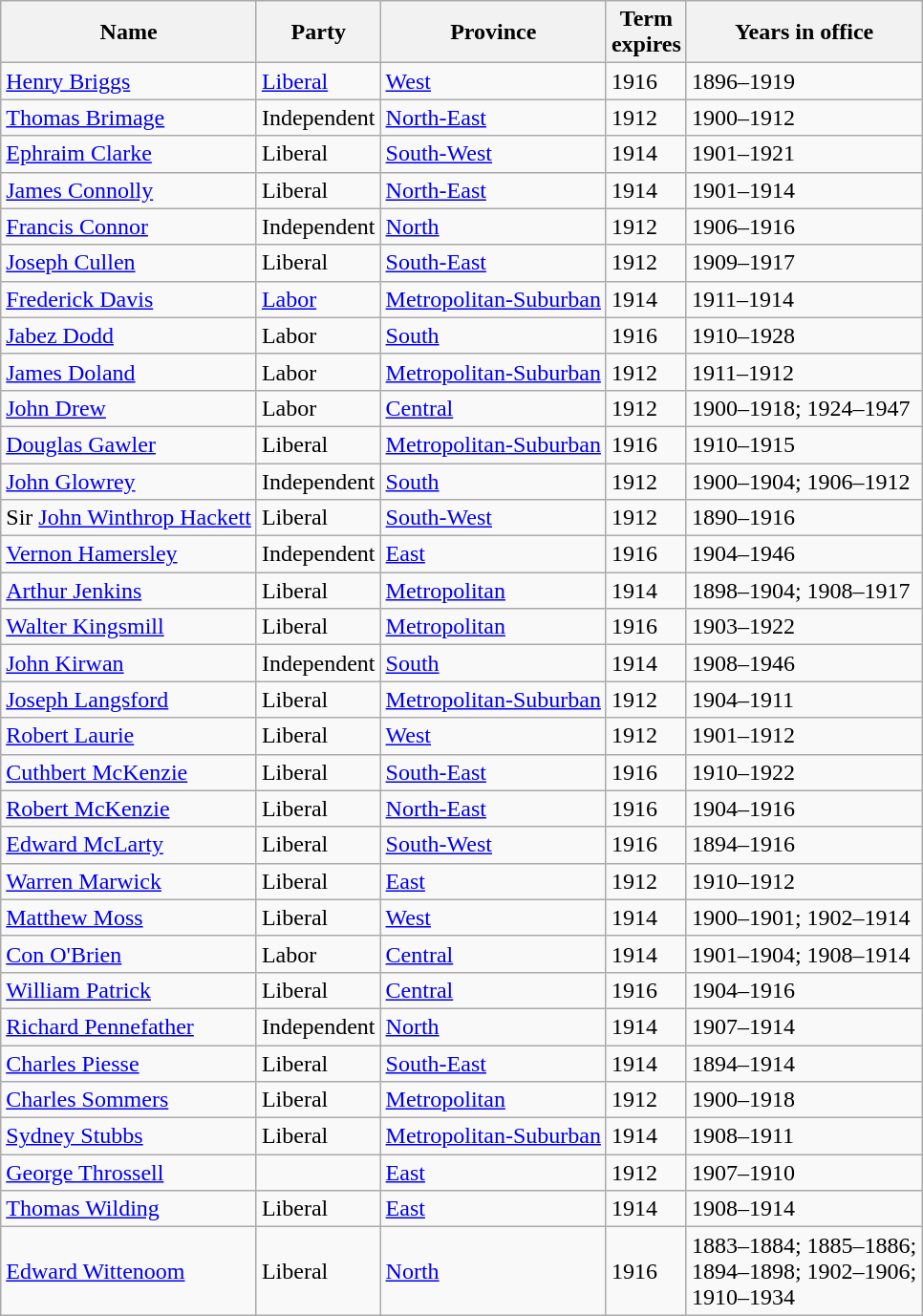<table class="wikitable sortable">
<tr>
<th><strong>Name</strong></th>
<th><strong>Party</strong></th>
<th><strong>Province</strong></th>
<th><strong>Term<br>expires</strong></th>
<th><strong>Years in office</strong></th>
</tr>
<tr>
<td><a href='#'>Henry Briggs</a></td>
<td><a href='#'>Liberal</a></td>
<td><a href='#'>West</a></td>
<td>1916</td>
<td>1896–1919</td>
</tr>
<tr>
<td><a href='#'>Thomas Brimage</a></td>
<td>Independent</td>
<td><a href='#'>North-East</a></td>
<td>1912</td>
<td>1900–1912</td>
</tr>
<tr>
<td><a href='#'>Ephraim Clarke</a></td>
<td>Liberal</td>
<td><a href='#'>South-West</a></td>
<td>1914</td>
<td>1901–1921</td>
</tr>
<tr>
<td><a href='#'>James Connolly</a></td>
<td>Liberal</td>
<td><a href='#'>North-East</a></td>
<td>1914</td>
<td>1901–1914</td>
</tr>
<tr>
<td><a href='#'>Francis Connor</a></td>
<td>Independent</td>
<td><a href='#'>North</a></td>
<td>1912</td>
<td>1906–1916</td>
</tr>
<tr>
<td><a href='#'>Joseph Cullen</a></td>
<td>Liberal</td>
<td><a href='#'>South-East</a></td>
<td>1912</td>
<td>1909–1917</td>
</tr>
<tr>
<td><a href='#'>Frederick Davis</a></td>
<td><a href='#'>Labor</a></td>
<td><a href='#'>Metropolitan-Suburban</a></td>
<td>1914</td>
<td>1911–1914</td>
</tr>
<tr>
<td><a href='#'>Jabez Dodd</a></td>
<td>Labor</td>
<td><a href='#'>South</a></td>
<td>1916</td>
<td>1910–1928</td>
</tr>
<tr>
<td><a href='#'>James Doland</a></td>
<td>Labor</td>
<td><a href='#'>Metropolitan-Suburban</a></td>
<td>1912</td>
<td>1911–1912</td>
</tr>
<tr>
<td><a href='#'>John Drew</a></td>
<td>Labor</td>
<td><a href='#'>Central</a></td>
<td>1912</td>
<td>1900–1918; 1924–1947</td>
</tr>
<tr>
<td><a href='#'>Douglas Gawler</a></td>
<td>Liberal</td>
<td><a href='#'>Metropolitan-Suburban</a></td>
<td>1916</td>
<td>1910–1915</td>
</tr>
<tr>
<td><a href='#'>John Glowrey</a></td>
<td>Independent</td>
<td><a href='#'>South</a></td>
<td>1912</td>
<td>1900–1904; 1906–1912</td>
</tr>
<tr>
<td>Sir <a href='#'>John Winthrop Hackett</a></td>
<td>Liberal</td>
<td><a href='#'>South-West</a></td>
<td>1912</td>
<td>1890–1916</td>
</tr>
<tr>
<td><a href='#'>Vernon Hamersley</a></td>
<td>Independent</td>
<td><a href='#'>East</a></td>
<td>1916</td>
<td>1904–1946</td>
</tr>
<tr>
<td><a href='#'>Arthur Jenkins</a></td>
<td>Liberal</td>
<td><a href='#'>Metropolitan</a></td>
<td>1914</td>
<td>1898–1904; 1908–1917</td>
</tr>
<tr>
<td><a href='#'>Walter Kingsmill</a></td>
<td>Liberal</td>
<td><a href='#'>Metropolitan</a></td>
<td>1916</td>
<td>1903–1922</td>
</tr>
<tr>
<td><a href='#'>John Kirwan</a></td>
<td>Independent</td>
<td><a href='#'>South</a></td>
<td>1914</td>
<td>1908–1946</td>
</tr>
<tr>
<td><a href='#'>Joseph Langsford</a></td>
<td>Liberal</td>
<td><a href='#'>Metropolitan-Suburban</a></td>
<td>1912</td>
<td>1904–1911</td>
</tr>
<tr>
<td><a href='#'>Robert Laurie</a></td>
<td>Liberal</td>
<td><a href='#'>West</a></td>
<td>1912</td>
<td>1901–1912</td>
</tr>
<tr>
<td><a href='#'>Cuthbert McKenzie</a></td>
<td>Liberal</td>
<td><a href='#'>South-East</a></td>
<td>1916</td>
<td>1910–1922</td>
</tr>
<tr>
<td><a href='#'>Robert McKenzie</a></td>
<td>Liberal</td>
<td><a href='#'>North-East</a></td>
<td>1916</td>
<td>1904–1916</td>
</tr>
<tr>
<td><a href='#'>Edward McLarty</a></td>
<td>Liberal</td>
<td><a href='#'>South-West</a></td>
<td>1916</td>
<td>1894–1916</td>
</tr>
<tr>
<td><a href='#'>Warren Marwick</a></td>
<td>Liberal</td>
<td><a href='#'>East</a></td>
<td>1912</td>
<td>1910–1912</td>
</tr>
<tr>
<td><a href='#'>Matthew Moss</a></td>
<td>Liberal</td>
<td><a href='#'>West</a></td>
<td>1914</td>
<td>1900–1901; 1902–1914</td>
</tr>
<tr>
<td><a href='#'>Con O'Brien</a></td>
<td>Labor</td>
<td><a href='#'>Central</a></td>
<td>1914</td>
<td>1901–1904; 1908–1914</td>
</tr>
<tr>
<td><a href='#'>William Patrick</a></td>
<td>Liberal</td>
<td><a href='#'>Central</a></td>
<td>1916</td>
<td>1904–1916</td>
</tr>
<tr>
<td><a href='#'>Richard Pennefather</a></td>
<td>Independent</td>
<td><a href='#'>North</a></td>
<td>1914</td>
<td>1907–1914</td>
</tr>
<tr>
<td><a href='#'>Charles Piesse</a></td>
<td>Liberal</td>
<td><a href='#'>South-East</a></td>
<td>1914</td>
<td>1894–1914</td>
</tr>
<tr>
<td><a href='#'>Charles Sommers</a></td>
<td>Liberal</td>
<td><a href='#'>Metropolitan</a></td>
<td>1912</td>
<td>1900–1918</td>
</tr>
<tr>
<td><a href='#'>Sydney Stubbs</a></td>
<td>Liberal</td>
<td><a href='#'>Metropolitan-Suburban</a></td>
<td>1914</td>
<td>1908–1911</td>
</tr>
<tr>
<td><a href='#'>George Throssell</a></td>
<td></td>
<td><a href='#'>East</a></td>
<td>1912</td>
<td>1907–1910</td>
</tr>
<tr>
<td><a href='#'>Thomas Wilding</a></td>
<td>Liberal</td>
<td><a href='#'>East</a></td>
<td>1914</td>
<td>1908–1914</td>
</tr>
<tr>
<td><a href='#'>Edward Wittenoom</a></td>
<td>Liberal</td>
<td><a href='#'>North</a></td>
<td>1916</td>
<td>1883–1884; 1885–1886;<br>1894–1898; 1902–1906;<br>1910–1934</td>
</tr>
</table>
